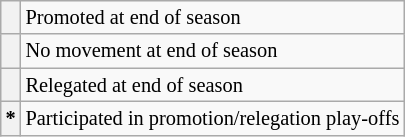<table class="wikitable" style="font-size:85%">
<tr>
<th></th>
<td>Promoted at end of season</td>
</tr>
<tr>
<th></th>
<td>No movement at end of season</td>
</tr>
<tr>
<th></th>
<td>Relegated at end of season</td>
</tr>
<tr>
<th>*</th>
<td>Participated in promotion/relegation play-offs</td>
</tr>
</table>
